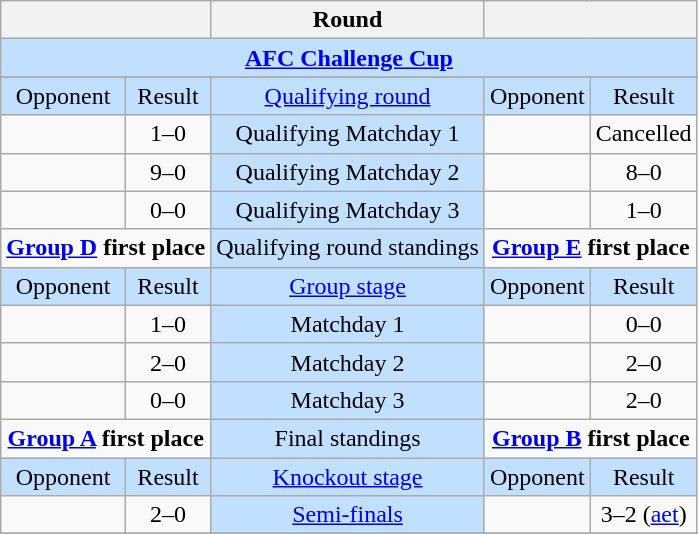<table class="wikitable" style="text-align:center">
<tr>
<th colspan=2></th>
<th>Round</th>
<th colspan=2></th>
</tr>
<tr bgcolor=#c1e0ff>
<td colspan=5><strong><a href='#'>AFC Challenge Cup</a></strong></td>
</tr>
<tr>
</tr>
<tr bgcolor=#c1e0ff>
<td>Opponent</td>
<td>Result</td>
<td><a href='#'>Qualifying round</a></td>
<td>Opponent</td>
<td>Result</td>
</tr>
<tr>
<td align=left></td>
<td>1–0</td>
<td bgcolor=#c1e0ff>Qualifying Matchday 1</td>
<td align=left></td>
<td>Cancelled</td>
</tr>
<tr>
<td align=left></td>
<td>9–0</td>
<td bgcolor=#c1e0ff>Qualifying Matchday 2</td>
<td align=left></td>
<td>8–0</td>
</tr>
<tr>
<td align=left></td>
<td>0–0</td>
<td bgcolor=#c1e0ff>Qualifying Matchday 3</td>
<td align=left></td>
<td>1–0</td>
</tr>
<tr>
<td colspan=2 align=center valign=top><strong><a href='#'>Group D</a> first place</strong><br></td>
<td bgcolor=#c1e0ff>Qualifying round standings</td>
<td colspan=2 align=center valign=top><strong><a href='#'>Group E</a> first place</strong><br></td>
</tr>
<tr bgcolor=#c1e0ff>
<td>Opponent</td>
<td>Result</td>
<td><a href='#'>Group stage</a></td>
<td>Opponent</td>
<td>Result</td>
</tr>
<tr>
<td align=left></td>
<td>1–0</td>
<td bgcolor=#c1e0ff>Matchday 1</td>
<td align=left></td>
<td>0–0</td>
</tr>
<tr>
<td align=left></td>
<td>2–0</td>
<td bgcolor=#c1e0ff>Matchday 2</td>
<td align=left></td>
<td>2–0</td>
</tr>
<tr>
<td align=left></td>
<td>0–0</td>
<td bgcolor=#c1e0ff>Matchday 3</td>
<td align=left></td>
<td>2–0</td>
</tr>
<tr>
<td colspan=2 align=center valign=top><strong><a href='#'>Group A</a> first place</strong><br></td>
<td bgcolor=#c1e0ff>Final standings</td>
<td colspan=2 align=center valign=top><strong><a href='#'>Group B</a> first place</strong><br></td>
</tr>
<tr bgcolor=#c1e0ff>
<td>Opponent</td>
<td>Result</td>
<td><a href='#'>Knockout stage</a></td>
<td>Opponent</td>
<td>Result</td>
</tr>
<tr>
<td align=left></td>
<td>2–0</td>
<td bgcolor=#c1e0ff><a href='#'>Semi-finals</a></td>
<td align=left></td>
<td>3–2 (<a href='#'>aet</a>)</td>
</tr>
<tr>
</tr>
</table>
